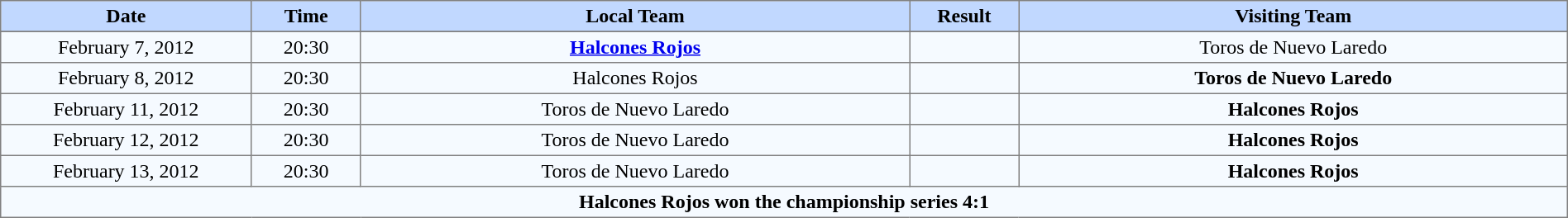<table border=1 style="border-collapse:collapse; font-size:100%;" cellpadding=3 cellspacing=0 width=100%>
<tr bgcolor=#C1D8FF align=center>
<th width=16%>Date</th>
<th width=7%>Time</th>
<th width=35%>Local Team</th>
<th width=7%>Result</th>
<th width=35%>Visiting Team</th>
</tr>
<tr bgcolor=#EFEFEF>
</tr>
<tr align=center bgcolor=#F5FAFF>
<td>February 7, 2012</td>
<td>20:30</td>
<td><strong><a href='#'>Halcones Rojos</a></strong></td>
<td><strong></strong></td>
<td>Toros de Nuevo Laredo</td>
</tr>
<tr align=center bgcolor=#F5FAFF>
<td>February 8, 2012</td>
<td>20:30</td>
<td>Halcones Rojos</td>
<td><strong></strong></td>
<td><strong>Toros de Nuevo Laredo</strong></td>
</tr>
<tr align=center bgcolor=#F5FAFF>
<td>February 11, 2012</td>
<td>20:30</td>
<td>Toros de Nuevo Laredo</td>
<td><strong></strong></td>
<td><strong>Halcones Rojos</strong></td>
</tr>
<tr align=center bgcolor=#F5FAFF>
<td>February 12, 2012</td>
<td>20:30</td>
<td>Toros de Nuevo Laredo</td>
<td><strong></strong></td>
<td><strong>Halcones Rojos</strong></td>
</tr>
<tr align=center bgcolor=#F5FAFF>
<td>February 13, 2012</td>
<td>20:30</td>
<td>Toros de Nuevo Laredo</td>
<td><strong></strong></td>
<td><strong>Halcones Rojos</strong></td>
</tr>
<tr align=center bgcolor=#F5FAFF>
<td colspan=5><strong>Halcones Rojos won the championship series 4:1</strong></td>
</tr>
</table>
